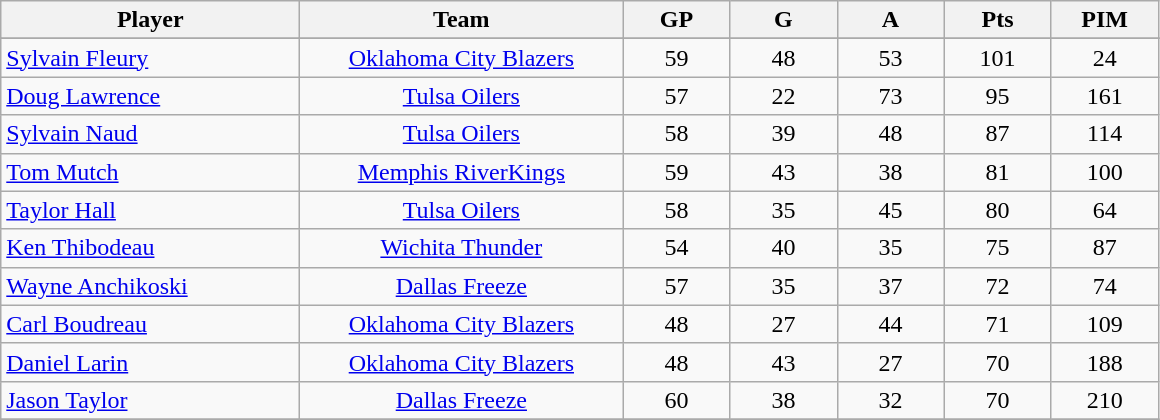<table class="wikitable sortable">
<tr>
<th style="width: 12em;">Player</th>
<th style="width: 13em;">Team</th>
<th style="width: 4em;">GP</th>
<th style="width: 4em;">G</th>
<th style="width: 4em;">A</th>
<th style="width: 4em;">Pts</th>
<th style="width: 4em;">PIM</th>
</tr>
<tr>
</tr>
<tr align="center">
<td align="left"><a href='#'>Sylvain Fleury</a></td>
<td><a href='#'>Oklahoma City Blazers</a></td>
<td>59</td>
<td>48</td>
<td>53</td>
<td>101</td>
<td>24</td>
</tr>
<tr align="center">
<td align="left"><a href='#'>Doug Lawrence</a></td>
<td><a href='#'>Tulsa Oilers</a></td>
<td>57</td>
<td>22</td>
<td>73</td>
<td>95</td>
<td>161</td>
</tr>
<tr align="center">
<td align="left"><a href='#'>Sylvain Naud</a></td>
<td><a href='#'>Tulsa Oilers</a></td>
<td>58</td>
<td>39</td>
<td>48</td>
<td>87</td>
<td>114</td>
</tr>
<tr align="center">
<td align="left"><a href='#'>Tom Mutch</a></td>
<td><a href='#'>Memphis RiverKings</a></td>
<td>59</td>
<td>43</td>
<td>38</td>
<td>81</td>
<td>100</td>
</tr>
<tr align="center">
<td align="left"><a href='#'>Taylor Hall</a></td>
<td><a href='#'>Tulsa Oilers</a></td>
<td>58</td>
<td>35</td>
<td>45</td>
<td>80</td>
<td>64</td>
</tr>
<tr align="center">
<td align="left"><a href='#'>Ken Thibodeau</a></td>
<td><a href='#'>Wichita Thunder</a></td>
<td>54</td>
<td>40</td>
<td>35</td>
<td>75</td>
<td>87</td>
</tr>
<tr align="center">
<td align="left"><a href='#'>Wayne Anchikoski</a></td>
<td><a href='#'>Dallas Freeze</a></td>
<td>57</td>
<td>35</td>
<td>37</td>
<td>72</td>
<td>74</td>
</tr>
<tr align="center">
<td align="left"><a href='#'>Carl Boudreau</a></td>
<td><a href='#'>Oklahoma City Blazers</a></td>
<td>48</td>
<td>27</td>
<td>44</td>
<td>71</td>
<td>109</td>
</tr>
<tr align="center">
<td align="left"><a href='#'>Daniel Larin</a></td>
<td><a href='#'>Oklahoma City Blazers</a></td>
<td>48</td>
<td>43</td>
<td>27</td>
<td>70</td>
<td>188</td>
</tr>
<tr align="center">
<td align="left"><a href='#'>Jason Taylor</a></td>
<td><a href='#'>Dallas Freeze</a></td>
<td>60</td>
<td>38</td>
<td>32</td>
<td>70</td>
<td>210</td>
</tr>
<tr>
</tr>
</table>
